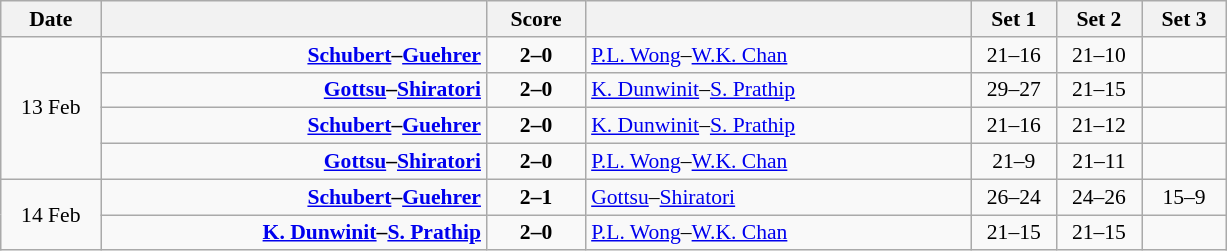<table class="wikitable" style="text-align: center; font-size:90% ">
<tr>
<th width="60">Date</th>
<th align="right" width="250"></th>
<th width="60">Score</th>
<th align="left" width="250"></th>
<th width="50">Set 1</th>
<th width="50">Set 2</th>
<th width="50">Set 3</th>
</tr>
<tr>
<td rowspan=4>13 Feb</td>
<td align=right><strong><a href='#'>Schubert</a>–<a href='#'>Guehrer</a> </strong></td>
<td align=center><strong>2–0</strong></td>
<td align=left> <a href='#'>P.L. Wong</a>–<a href='#'>W.K. Chan</a></td>
<td>21–16</td>
<td>21–10</td>
<td></td>
</tr>
<tr>
<td align=right><strong><a href='#'>Gottsu</a>–<a href='#'>Shiratori</a> </strong></td>
<td align=center><strong>2–0</strong></td>
<td align=left> <a href='#'>K. Dunwinit</a>–<a href='#'>S. Prathip</a></td>
<td>29–27</td>
<td>21–15</td>
<td></td>
</tr>
<tr>
<td align=right><strong><a href='#'>Schubert</a>–<a href='#'>Guehrer</a> </strong></td>
<td align=center><strong>2–0</strong></td>
<td align=left> <a href='#'>K. Dunwinit</a>–<a href='#'>S. Prathip</a></td>
<td>21–16</td>
<td>21–12</td>
<td></td>
</tr>
<tr>
<td align=right><strong><a href='#'>Gottsu</a>–<a href='#'>Shiratori</a> </strong></td>
<td align=center><strong>2–0</strong></td>
<td align=left> <a href='#'>P.L. Wong</a>–<a href='#'>W.K. Chan</a></td>
<td>21–9</td>
<td>21–11</td>
<td></td>
</tr>
<tr>
<td rowspan=2>14 Feb</td>
<td align=right><strong><a href='#'>Schubert</a>–<a href='#'>Guehrer</a> </strong></td>
<td align=center><strong>2–1</strong></td>
<td align=left> <a href='#'>Gottsu</a>–<a href='#'>Shiratori</a></td>
<td>26–24</td>
<td>24–26</td>
<td>15–9</td>
</tr>
<tr>
<td align=right><strong><a href='#'>K. Dunwinit</a>–<a href='#'>S. Prathip</a> </strong></td>
<td align=center><strong>2–0</strong></td>
<td align=left> <a href='#'>P.L. Wong</a>–<a href='#'>W.K. Chan</a></td>
<td>21–15</td>
<td>21–15</td>
<td></td>
</tr>
</table>
